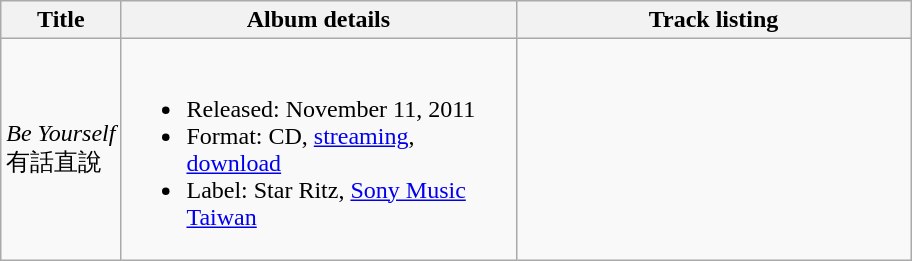<table class="wikitable">
<tr>
<th>Title</th>
<th style="width:16em;">Album details</th>
<th style="width:16em;">Track listing</th>
</tr>
<tr>
<td scope="row"><em>Be Yourself</em> <br>有話直說</td>
<td align="left"><br><ul><li>Released: November 11, 2011</li><li>Format: CD, <a href='#'>streaming</a>, <a href='#'>download</a></li><li>Label: Star Ritz, <a href='#'>Sony Music Taiwan</a></li></ul></td>
<td align="left"></td>
</tr>
</table>
